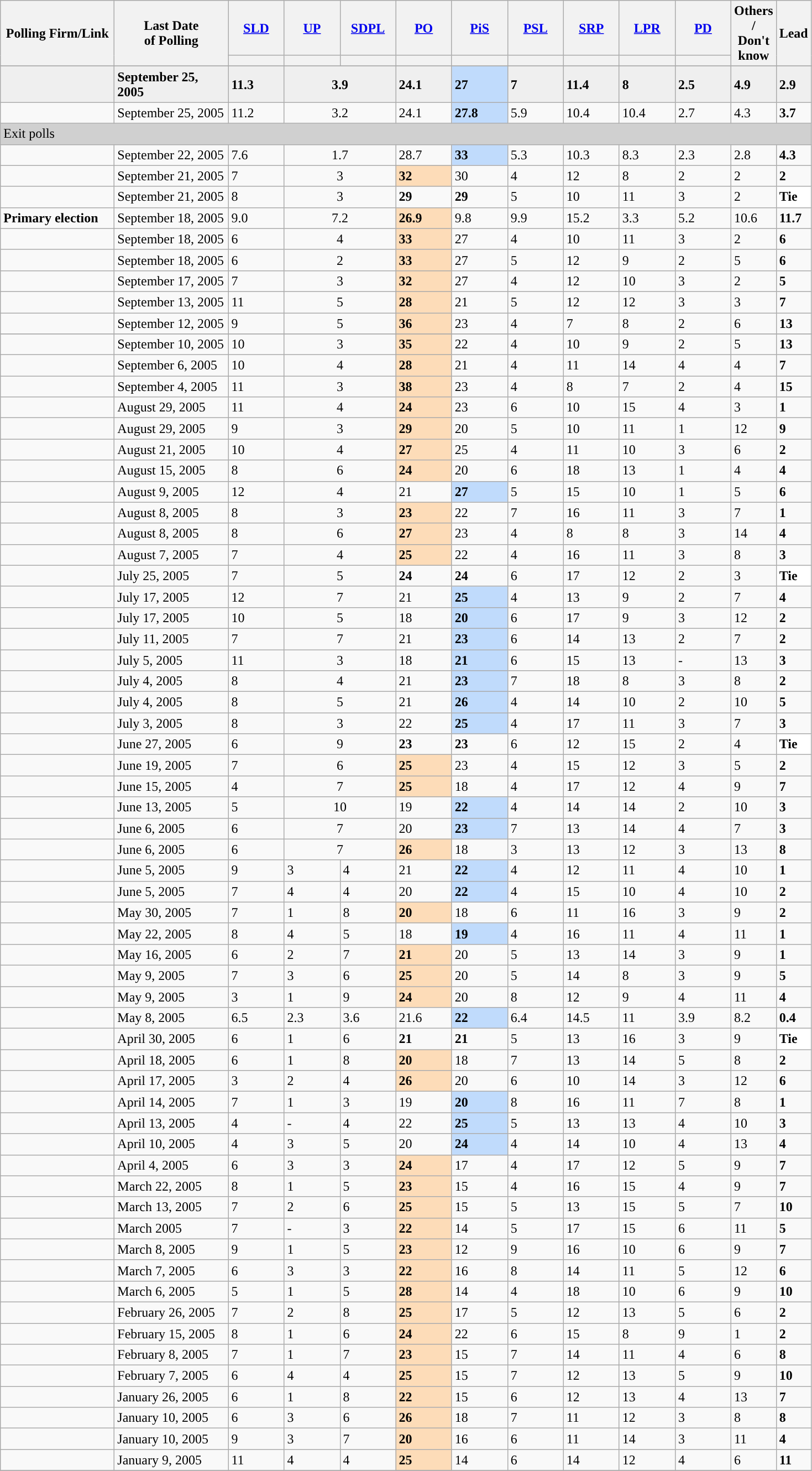<table class="wikitable sortable collapsible">
<tr style="height:42px; text-align:center; background-color:#E9E9E9">
<th rowspan="2" style="width:130px;">Polling Firm/Link</th>
<th rowspan="2" data-sort-type="date" style="width:130px;">Last Date<br>of Polling</th>
<th style="width:60px;" class="unsortable"><a href='#'>SLD</a></th>
<th style="width:60px;" class="unsortable"><a href='#'>UP</a></th>
<th style="width:60px;" class="unsortable"><a href='#'>SDPL</a></th>
<th style="width:60px;" class="unsortable"><a href='#'>PO</a></th>
<th style="width:60px;" class="unsortable"><a href='#'>PiS</a></th>
<th style="width:60px;" class="unsortable"><a href='#'>PSL</a></th>
<th style="width:60px;" class="unsortable"><a href='#'>SRP</a></th>
<th style="width:60px;" class="unsortable"><a href='#'>LPR</a></th>
<th style="width:60px;" class="unsortable"><a href='#'>PD</a></th>
<th rowspan="2" data-sort-type="number" style="width:40px;">Others /<br>Don't know</th>
<th rowspan="2" data-sort-type="number" style="width:30px;">Lead</th>
</tr>
<tr>
<th data-sort-type="number" style="height:1px; background:"></th>
<th data-sort-type="number" style="height:1px; background:"></th>
<th data-sort-type="number" style="height:1px; background:"></th>
<th data-sort-type="number" style="height:1px; background:"></th>
<th data-sort-type="number" style="height:1px; background:"></th>
<th data-sort-type="number" style="height:1px; background:"></th>
<th data-sort-type="number" style="height:1px; background:"></th>
<th data-sort-type="number" style="height:1px; background:"></th>
<th data-sort-type="number" style="height:1px; background:"></th>
</tr>
<tr>
</tr>
<tr style="background:#EFEFEF; font-weight:bold;">
<td></td>
<td>September 25, 2005</td>
<td>11.3</td>
<td colspan=2 align=center>3.9</td>
<td>24.1</td>
<td style="background:#C0DBFC"><strong>27</strong></td>
<td>7</td>
<td>11.4</td>
<td>8</td>
<td>2.5</td>
<td>4.9</td>
<td style="background:"><strong>2.9</strong></td>
</tr>
<tr>
<td></td>
<td>September 25, 2005</td>
<td>11.2</td>
<td colspan=2 align=center>3.2</td>
<td>24.1</td>
<td style="background:#C0DBFC"><strong>27.8</strong></td>
<td>5.9</td>
<td>10.4</td>
<td>10.4</td>
<td>2.7</td>
<td>4.3</td>
<td style="background:"><strong>3.7</strong></td>
</tr>
<tr>
<td colspan="14" style="background:#D0D0D0; align=center; color:black">Exit polls</td>
</tr>
<tr>
<td></td>
<td>September 22, 2005</td>
<td>7.6</td>
<td colspan=2 align=center>1.7</td>
<td>28.7</td>
<td style="background:#C0DBFC"><strong>33</strong></td>
<td>5.3</td>
<td>10.3</td>
<td>8.3</td>
<td>2.3</td>
<td>2.8</td>
<td style="background:"><strong>4.3</strong></td>
</tr>
<tr>
<td></td>
<td>September 21, 2005</td>
<td>7</td>
<td colspan=2 align=center>3</td>
<td style="background:#FDDCB8"><strong>32</strong></td>
<td>30</td>
<td>4</td>
<td>12</td>
<td>8</td>
<td>2</td>
<td>2</td>
<td style="background:"><strong>2</strong></td>
</tr>
<tr>
<td></td>
<td>September 21, 2005</td>
<td>8</td>
<td colspan=2 align=center>3</td>
<td><strong>29</strong></td>
<td><strong>29</strong></td>
<td>5</td>
<td>10</td>
<td>11</td>
<td>3</td>
<td>2</td>
<td style="background:white; color:black;"><strong>Tie</strong></td>
</tr>
<tr>
<td><strong>Primary election</strong></td>
<td>September 18, 2005</td>
<td>9.0</td>
<td colspan=2 align=center>7.2</td>
<td style="background:#FDDCB8"><strong>26.9</strong></td>
<td>9.8</td>
<td>9.9</td>
<td>15.2</td>
<td>3.3</td>
<td>5.2</td>
<td>10.6</td>
<td style="background:"><strong>11.7</strong></td>
</tr>
<tr>
<td></td>
<td>September 18, 2005</td>
<td>6</td>
<td colspan=2 align=center>4</td>
<td style="background:#FDDCB8"><strong>33</strong></td>
<td>27</td>
<td>4</td>
<td>10</td>
<td>11</td>
<td>3</td>
<td>2</td>
<td style="background:"><strong>6</strong></td>
</tr>
<tr>
<td></td>
<td>September 18, 2005</td>
<td>6</td>
<td colspan=2 align=center>2</td>
<td style="background:#FDDCB8"><strong>33</strong></td>
<td>27</td>
<td>5</td>
<td>12</td>
<td>9</td>
<td>2</td>
<td>5</td>
<td style="background:"><strong>6</strong></td>
</tr>
<tr>
<td></td>
<td>September 17, 2005</td>
<td>7</td>
<td colspan=2 align=center>3</td>
<td style="background:#FDDCB8"><strong>32</strong></td>
<td>27</td>
<td>4</td>
<td>12</td>
<td>10</td>
<td>3</td>
<td>2</td>
<td style="background:"><strong>5</strong></td>
</tr>
<tr>
<td></td>
<td>September 13, 2005</td>
<td>11</td>
<td colspan=2 align=center>5</td>
<td style="background:#FDDCB8"><strong>28</strong></td>
<td>21</td>
<td>5</td>
<td>12</td>
<td>12</td>
<td>3</td>
<td>3</td>
<td style="background:"><strong>7</strong></td>
</tr>
<tr>
<td></td>
<td>September 12, 2005</td>
<td>9</td>
<td colspan=2 align=center>5</td>
<td style="background:#FDDCB8"><strong>36</strong></td>
<td>23</td>
<td>4</td>
<td>7</td>
<td>8</td>
<td>2</td>
<td>6</td>
<td style="background:"><strong>13</strong></td>
</tr>
<tr>
</tr>
<tr>
<td></td>
<td>September 10, 2005</td>
<td>10</td>
<td colspan=2 align=center>3</td>
<td style="background:#FDDCB8"><strong>35</strong></td>
<td>22</td>
<td>4</td>
<td>10</td>
<td>9</td>
<td>2</td>
<td>5</td>
<td style="background:"><strong>13</strong></td>
</tr>
<tr>
<td></td>
<td>September 6, 2005</td>
<td>10</td>
<td colspan=2 align=center>4</td>
<td style="background:#FDDCB8"><strong>28</strong></td>
<td>21</td>
<td>4</td>
<td>11</td>
<td>14</td>
<td>4</td>
<td>4</td>
<td style="background:"><strong>7</strong></td>
</tr>
<tr>
<td></td>
<td>September 4, 2005</td>
<td>11</td>
<td colspan=2 align=center>3</td>
<td style="background:#FDDCB8"><strong>38</strong></td>
<td>23</td>
<td>4</td>
<td>8</td>
<td>7</td>
<td>2</td>
<td>4</td>
<td style="background:"><strong>15</strong></td>
</tr>
<tr>
<td></td>
<td>August 29, 2005</td>
<td>11</td>
<td colspan=2 align=center>4</td>
<td style="background:#FDDCB8"><strong>24</strong></td>
<td>23</td>
<td>6</td>
<td>10</td>
<td>15</td>
<td>4</td>
<td>3</td>
<td style="background:"><strong>1</strong></td>
</tr>
<tr>
<td></td>
<td>August 29, 2005</td>
<td>9</td>
<td colspan=2 align=center>3</td>
<td style="background:#FDDCB8"><strong>29</strong></td>
<td>20</td>
<td>5</td>
<td>10</td>
<td>11</td>
<td>1</td>
<td>12</td>
<td style="background:"><strong>9</strong></td>
</tr>
<tr>
<td></td>
<td>August 21, 2005</td>
<td>10</td>
<td colspan=2 align=center>4</td>
<td style="background:#FDDCB8"><strong>27</strong></td>
<td>25</td>
<td>4</td>
<td>11</td>
<td>10</td>
<td>3</td>
<td>6</td>
<td style="background:"><strong>2</strong></td>
</tr>
<tr>
<td></td>
<td>August 15, 2005</td>
<td>8</td>
<td colspan=2 align=center>6</td>
<td style="background:#FDDCB8"><strong>24</strong></td>
<td>20</td>
<td>6</td>
<td>18</td>
<td>13</td>
<td>1</td>
<td>4</td>
<td style="background:"><strong>4</strong></td>
</tr>
<tr>
<td></td>
<td>August 9, 2005</td>
<td>12</td>
<td colspan=2 align=center>4</td>
<td>21</td>
<td style="background:#C0DBFC"><strong>27</strong></td>
<td>5</td>
<td>15</td>
<td>10</td>
<td>1</td>
<td>5</td>
<td style="background:"><strong>6</strong></td>
</tr>
<tr>
<td></td>
<td>August 8, 2005</td>
<td>8</td>
<td colspan=2 align=center>3</td>
<td style="background:#FDDCB8"><strong>23</strong></td>
<td>22</td>
<td>7</td>
<td>16</td>
<td>11</td>
<td>3</td>
<td>7</td>
<td style="background:"><strong>1</strong></td>
</tr>
<tr>
<td></td>
<td>August 8, 2005</td>
<td>8</td>
<td colspan=2 align=center>6</td>
<td style="background:#FDDCB8"><strong>27</strong></td>
<td>23</td>
<td>4</td>
<td>8</td>
<td>8</td>
<td>3</td>
<td>14</td>
<td style="background:"><strong>4</strong></td>
</tr>
<tr>
<td></td>
<td>August 7, 2005</td>
<td>7</td>
<td colspan=2 align=center>4</td>
<td style="background:#FDDCB8"><strong>25</strong></td>
<td>22</td>
<td>4</td>
<td>16</td>
<td>11</td>
<td>3</td>
<td>8</td>
<td style="background:"><strong>3</strong></td>
</tr>
<tr>
<td></td>
<td>July 25, 2005</td>
<td>7</td>
<td colspan=2 align=center>5</td>
<td><strong>24</strong></td>
<td><strong>24</strong></td>
<td>6</td>
<td>17</td>
<td>12</td>
<td>2</td>
<td>3</td>
<td style="background:white; color:black;"><strong>Tie</strong></td>
</tr>
<tr>
<td></td>
<td>July 17, 2005</td>
<td>12</td>
<td colspan=2 align=center>7</td>
<td>21</td>
<td style="background:#C0DBFC"><strong>25</strong></td>
<td>4</td>
<td>13</td>
<td>9</td>
<td>2</td>
<td>7</td>
<td style="background:"><strong>4</strong></td>
</tr>
<tr>
<td></td>
<td>July 17, 2005</td>
<td>10</td>
<td colspan=2 align=center>5</td>
<td>18</td>
<td style="background:#C0DBFC"><strong>20</strong></td>
<td>6</td>
<td>17</td>
<td>9</td>
<td>3</td>
<td>12</td>
<td style="background:"><strong>2</strong></td>
</tr>
<tr>
<td></td>
<td>July 11, 2005</td>
<td>7</td>
<td colspan=2 align=center>7</td>
<td>21</td>
<td style="background:#C0DBFC"><strong>23</strong></td>
<td>6</td>
<td>14</td>
<td>13</td>
<td>2</td>
<td>7</td>
<td style="background:"><strong>2</strong></td>
</tr>
<tr>
<td></td>
<td>July 5, 2005</td>
<td>11</td>
<td colspan=2 align=center>3</td>
<td>18</td>
<td style="background:#C0DBFC"><strong>21</strong></td>
<td>6</td>
<td>15</td>
<td>13</td>
<td>-</td>
<td>13</td>
<td style="background:"><strong>3</strong></td>
</tr>
<tr>
<td></td>
<td>July 4, 2005</td>
<td>8</td>
<td colspan=2 align=center>4</td>
<td>21</td>
<td style="background:#C0DBFC"><strong>23</strong></td>
<td>7</td>
<td>18</td>
<td>8</td>
<td>3</td>
<td>8</td>
<td style="background:"><strong>2</strong></td>
</tr>
<tr>
<td></td>
<td>July 4, 2005</td>
<td>8</td>
<td colspan=2 align=center>5</td>
<td>21</td>
<td style="background:#C0DBFC"><strong>26</strong></td>
<td>4</td>
<td>14</td>
<td>10</td>
<td>2</td>
<td>10</td>
<td style="background:"><strong>5</strong></td>
</tr>
<tr>
<td></td>
<td>July 3, 2005</td>
<td>8</td>
<td colspan=2 align=center>3</td>
<td>22</td>
<td style="background:#C0DBFC"><strong>25</strong></td>
<td>4</td>
<td>17</td>
<td>11</td>
<td>3</td>
<td>7</td>
<td style="background:"><strong>3</strong></td>
</tr>
<tr>
<td></td>
<td>June 27, 2005</td>
<td>6</td>
<td colspan=2 align=center>9</td>
<td><strong>23</strong></td>
<td><strong>23</strong></td>
<td>6</td>
<td>12</td>
<td>15</td>
<td>2</td>
<td>4</td>
<td style="background:white; color:black;"><strong>Tie</strong></td>
</tr>
<tr>
<td></td>
<td>June 19, 2005</td>
<td>7</td>
<td colspan=2 align=center>6</td>
<td style="background:#FDDCB8"><strong>25</strong></td>
<td>23</td>
<td>4</td>
<td>15</td>
<td>12</td>
<td>3</td>
<td>5</td>
<td style="background:"><strong>2</strong></td>
</tr>
<tr>
<td></td>
<td>June 15, 2005</td>
<td>4</td>
<td colspan=2 align=center>7</td>
<td style="background:#FDDCB8"><strong>25</strong></td>
<td>18</td>
<td>4</td>
<td>17</td>
<td>12</td>
<td>4</td>
<td>9</td>
<td style="background:"><strong>7</strong></td>
</tr>
<tr>
<td></td>
<td>June 13, 2005</td>
<td>5</td>
<td colspan=2 align=center>10</td>
<td>19</td>
<td style="background:#C0DBFC"><strong>22</strong></td>
<td>4</td>
<td>14</td>
<td>14</td>
<td>2</td>
<td>10</td>
<td style="background:"><strong>3</strong></td>
</tr>
<tr>
<td></td>
<td>June 6, 2005</td>
<td>6</td>
<td colspan=2 align=center>7</td>
<td>20</td>
<td style="background:#C0DBFC"><strong>23</strong></td>
<td>7</td>
<td>13</td>
<td>14</td>
<td>4</td>
<td>7</td>
<td style="background:"><strong>3</strong></td>
</tr>
<tr>
<td></td>
<td>June 6, 2005</td>
<td>6</td>
<td colspan=2 align=center>7</td>
<td style="background:#FDDCB8"><strong>26</strong></td>
<td>18</td>
<td>3</td>
<td>13</td>
<td>12</td>
<td>3</td>
<td>13</td>
<td style="background:"><strong>8</strong></td>
</tr>
<tr>
<td></td>
<td>June 5, 2005</td>
<td>9</td>
<td>3</td>
<td>4</td>
<td>21</td>
<td style="background:#C0DBFC"><strong>22</strong></td>
<td>4</td>
<td>12</td>
<td>11</td>
<td>4</td>
<td>10</td>
<td style="background:"><strong>1</strong></td>
</tr>
<tr>
<td></td>
<td>June 5, 2005</td>
<td>7</td>
<td>4</td>
<td>4</td>
<td>20</td>
<td style="background:#C0DBFC"><strong>22</strong></td>
<td>4</td>
<td>15</td>
<td>10</td>
<td>4</td>
<td>10</td>
<td style="background:"><strong>2</strong></td>
</tr>
<tr>
<td></td>
<td>May 30, 2005</td>
<td>7</td>
<td>1</td>
<td>8</td>
<td style="background:#FDDCB8"><strong>20</strong></td>
<td>18</td>
<td>6</td>
<td>11</td>
<td>16</td>
<td>3</td>
<td>9</td>
<td style="background:"><strong>2</strong></td>
</tr>
<tr>
<td></td>
<td>May 22, 2005</td>
<td>8</td>
<td>4</td>
<td>5</td>
<td>18</td>
<td style="background:#C0DBFC"><strong>19</strong></td>
<td>4</td>
<td>16</td>
<td>11</td>
<td>4</td>
<td>11</td>
<td style="background:"><strong>1</strong></td>
</tr>
<tr>
<td></td>
<td>May 16, 2005</td>
<td>6</td>
<td>2</td>
<td>7</td>
<td style="background:#FDDCB8"><strong>21</strong></td>
<td>20</td>
<td>5</td>
<td>13</td>
<td>14</td>
<td>3</td>
<td>9</td>
<td style="background:"><strong>1</strong></td>
</tr>
<tr>
<td></td>
<td>May 9, 2005</td>
<td>7</td>
<td>3</td>
<td>6</td>
<td style="background:#FDDCB8"><strong>25</strong></td>
<td>20</td>
<td>5</td>
<td>14</td>
<td>8</td>
<td>3</td>
<td>9</td>
<td style="background:"><strong>5</strong></td>
</tr>
<tr>
<td></td>
<td>May 9, 2005</td>
<td>3</td>
<td>1</td>
<td>9</td>
<td style="background:#FDDCB8"><strong>24</strong></td>
<td>20</td>
<td>8</td>
<td>12</td>
<td>9</td>
<td>4</td>
<td>11</td>
<td style="background:"><strong>4</strong></td>
</tr>
<tr>
<td></td>
<td>May 8, 2005</td>
<td>6.5</td>
<td>2.3</td>
<td>3.6</td>
<td>21.6</td>
<td style="background:#C0DBFC"><strong>22</strong></td>
<td>6.4</td>
<td>14.5</td>
<td>11</td>
<td>3.9</td>
<td>8.2</td>
<td style="background:"><strong>0.4</strong></td>
</tr>
<tr>
<td></td>
<td>April 30, 2005</td>
<td>6</td>
<td>1</td>
<td>6</td>
<td><strong>21</strong></td>
<td><strong>21</strong></td>
<td>5</td>
<td>13</td>
<td>16</td>
<td>3</td>
<td>9</td>
<td style="background:white; color:black;"><strong>Tie</strong></td>
</tr>
<tr>
<td></td>
<td>April 18, 2005</td>
<td>6</td>
<td>1</td>
<td>8</td>
<td style="background:#FDDCB8"><strong>20</strong></td>
<td>18</td>
<td>7</td>
<td>13</td>
<td>14</td>
<td>5</td>
<td>8</td>
<td style="background:"><strong>2</strong></td>
</tr>
<tr>
<td></td>
<td>April 17, 2005</td>
<td>3</td>
<td>2</td>
<td>4</td>
<td style="background:#FDDCB8"><strong>26</strong></td>
<td>20</td>
<td>6</td>
<td>10</td>
<td>14</td>
<td>3</td>
<td>12</td>
<td style="background:"><strong>6</strong></td>
</tr>
<tr>
<td></td>
<td>April 14, 2005</td>
<td>7</td>
<td>1</td>
<td>3</td>
<td>19</td>
<td style="background:#C0DBFC"><strong>20</strong></td>
<td>8</td>
<td>16</td>
<td>11</td>
<td>7</td>
<td>8</td>
<td style="background:"><strong>1</strong></td>
</tr>
<tr>
<td></td>
<td>April 13, 2005</td>
<td>4</td>
<td>-</td>
<td>4</td>
<td>22</td>
<td style="background:#C0DBFC"><strong>25</strong></td>
<td>5</td>
<td>13</td>
<td>13</td>
<td>4</td>
<td>10</td>
<td style="background:"><strong>3</strong></td>
</tr>
<tr>
<td></td>
<td>April 10, 2005</td>
<td>4</td>
<td>3</td>
<td>5</td>
<td>20</td>
<td style="background:#C0DBFC"><strong>24</strong></td>
<td>4</td>
<td>14</td>
<td>10</td>
<td>4</td>
<td>13</td>
<td style="background:"><strong>4</strong></td>
</tr>
<tr>
<td></td>
<td>April 4, 2005</td>
<td>6</td>
<td>3</td>
<td>3</td>
<td style="background:#FDDCB8"><strong>24</strong></td>
<td>17</td>
<td>4</td>
<td>17</td>
<td>12</td>
<td>5</td>
<td>9</td>
<td style="background:"><strong>7</strong></td>
</tr>
<tr>
<td></td>
<td>March 22, 2005</td>
<td>8</td>
<td>1</td>
<td>5</td>
<td style="background:#FDDCB8"><strong>23</strong></td>
<td>15</td>
<td>4</td>
<td>16</td>
<td>15</td>
<td>4</td>
<td>9</td>
<td style="background:"><strong>7</strong></td>
</tr>
<tr>
<td></td>
<td>March 13, 2005</td>
<td>7</td>
<td>2</td>
<td>6</td>
<td style="background:#FDDCB8"><strong>25</strong></td>
<td>15</td>
<td>5</td>
<td>13</td>
<td>15</td>
<td>5</td>
<td>7</td>
<td style="background:"><strong>10</strong></td>
</tr>
<tr>
<td></td>
<td>March 2005</td>
<td>7</td>
<td>-</td>
<td>3</td>
<td style="background:#FDDCB8"><strong>22</strong></td>
<td>14</td>
<td>5</td>
<td>17</td>
<td>15</td>
<td>6</td>
<td>11</td>
<td style="background:"><strong>5</strong></td>
</tr>
<tr>
<td></td>
<td>March 8, 2005</td>
<td>9</td>
<td>1</td>
<td>5</td>
<td style="background:#FDDCB8"><strong>23</strong></td>
<td>12</td>
<td>9</td>
<td>16</td>
<td>10</td>
<td>6</td>
<td>9</td>
<td style="background:"><strong>7</strong></td>
</tr>
<tr>
<td></td>
<td>March 7, 2005</td>
<td>6</td>
<td>3</td>
<td>3</td>
<td style="background:#FDDCB8"><strong>22</strong></td>
<td>16</td>
<td>8</td>
<td>14</td>
<td>11</td>
<td>5</td>
<td>12</td>
<td style="background:"><strong>6</strong></td>
</tr>
<tr>
<td></td>
<td>March 6, 2005</td>
<td>5</td>
<td>1</td>
<td>5</td>
<td style="background:#FDDCB8"><strong>28</strong></td>
<td>14</td>
<td>4</td>
<td>18</td>
<td>10</td>
<td>6</td>
<td>9</td>
<td style="background:"><strong>10</strong></td>
</tr>
<tr>
<td></td>
<td>February 26, 2005</td>
<td>7</td>
<td>2</td>
<td>8</td>
<td style="background:#FDDCB8"><strong>25</strong></td>
<td>17</td>
<td>5</td>
<td>12</td>
<td>13</td>
<td>5</td>
<td>6</td>
<td style="background:"><strong>2</strong></td>
</tr>
<tr>
<td></td>
<td>February 15, 2005</td>
<td>8</td>
<td>1</td>
<td>6</td>
<td style="background:#FDDCB8"><strong>24</strong></td>
<td>22</td>
<td>6</td>
<td>15</td>
<td>8</td>
<td>9</td>
<td>1</td>
<td style="background:"><strong>2</strong></td>
</tr>
<tr>
<td></td>
<td>February 8, 2005</td>
<td>7</td>
<td>1</td>
<td>7</td>
<td style="background:#FDDCB8"><strong>23</strong></td>
<td>15</td>
<td>7</td>
<td>14</td>
<td>11</td>
<td>4</td>
<td>6</td>
<td style="background:"><strong>8</strong></td>
</tr>
<tr>
<td></td>
<td>February 7, 2005</td>
<td>6</td>
<td>4</td>
<td>4</td>
<td style="background:#FDDCB8"><strong>25</strong></td>
<td>15</td>
<td>7</td>
<td>12</td>
<td>13</td>
<td>5</td>
<td>9</td>
<td style="background:"><strong>10</strong></td>
</tr>
<tr>
<td></td>
<td>January 26, 2005</td>
<td>6</td>
<td>1</td>
<td>8</td>
<td style="background:#FDDCB8"><strong>22</strong></td>
<td>15</td>
<td>6</td>
<td>12</td>
<td>13</td>
<td>4</td>
<td>13</td>
<td style="background:"><strong>7</strong></td>
</tr>
<tr>
<td></td>
<td>January 10, 2005</td>
<td>6</td>
<td>3</td>
<td>6</td>
<td style="background:#FDDCB8"><strong>26</strong></td>
<td>18</td>
<td>7</td>
<td>11</td>
<td>12</td>
<td>3</td>
<td>8</td>
<td style="background:"><strong>8</strong></td>
</tr>
<tr>
<td></td>
<td>January 10, 2005</td>
<td>9</td>
<td>3</td>
<td>7</td>
<td style="background:#FDDCB8"><strong>20</strong></td>
<td>16</td>
<td>6</td>
<td>11</td>
<td>14</td>
<td>3</td>
<td>11</td>
<td style="background:"><strong>4</strong></td>
</tr>
<tr>
<td></td>
<td>January 9, 2005</td>
<td>11</td>
<td>4</td>
<td>4</td>
<td style="background:#FDDCB8"><strong>25</strong></td>
<td>14</td>
<td>6</td>
<td>14</td>
<td>12</td>
<td>4</td>
<td>6</td>
<td style="background:"><strong>11</strong></td>
</tr>
<tr>
</tr>
</table>
